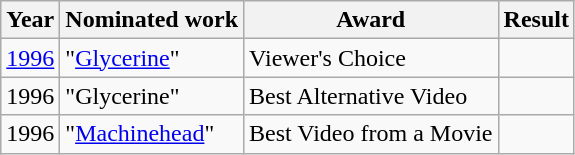<table class="wikitable">
<tr>
<th>Year</th>
<th>Nominated work</th>
<th>Award</th>
<th>Result</th>
</tr>
<tr>
<td align=center><a href='#'>1996</a></td>
<td>"<a href='#'>Glycerine</a>"</td>
<td>Viewer's Choice</td>
<td></td>
</tr>
<tr>
<td align=center>1996</td>
<td>"Glycerine"</td>
<td>Best Alternative Video</td>
<td></td>
</tr>
<tr>
<td align=center>1996</td>
<td>"<a href='#'>Machinehead</a>"</td>
<td>Best Video from a Movie</td>
<td></td>
</tr>
</table>
